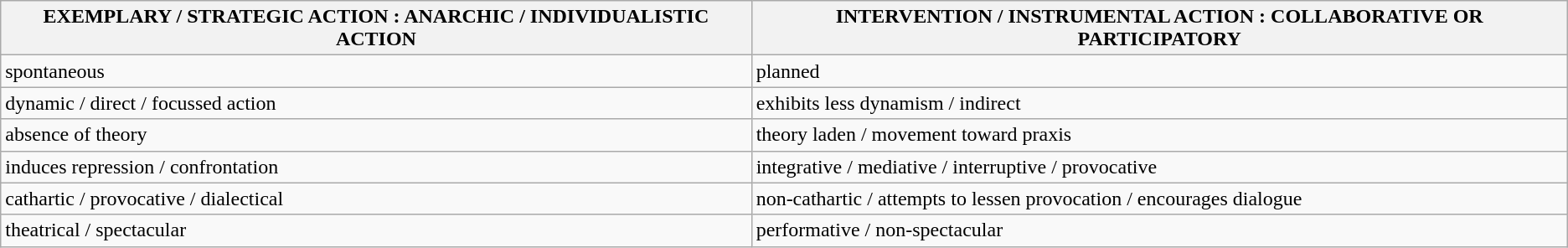<table class="wikitable">
<tr>
<th>EXEMPLARY / STRATEGIC ACTION : ANARCHIC / INDIVIDUALISTIC ACTION</th>
<th>INTERVENTION / INSTRUMENTAL ACTION : COLLABORATIVE OR PARTICIPATORY</th>
</tr>
<tr>
<td>spontaneous</td>
<td>planned</td>
</tr>
<tr>
<td>dynamic / direct / focussed action</td>
<td>exhibits less dynamism / indirect</td>
</tr>
<tr>
<td>absence of theory</td>
<td>theory laden / movement toward praxis</td>
</tr>
<tr>
<td>induces repression / confrontation</td>
<td>integrative / mediative / interruptive / provocative</td>
</tr>
<tr>
<td>cathartic / provocative / dialectical</td>
<td>non-cathartic / attempts to lessen provocation / encourages dialogue</td>
</tr>
<tr>
<td>theatrical / spectacular</td>
<td>performative / non-spectacular</td>
</tr>
</table>
